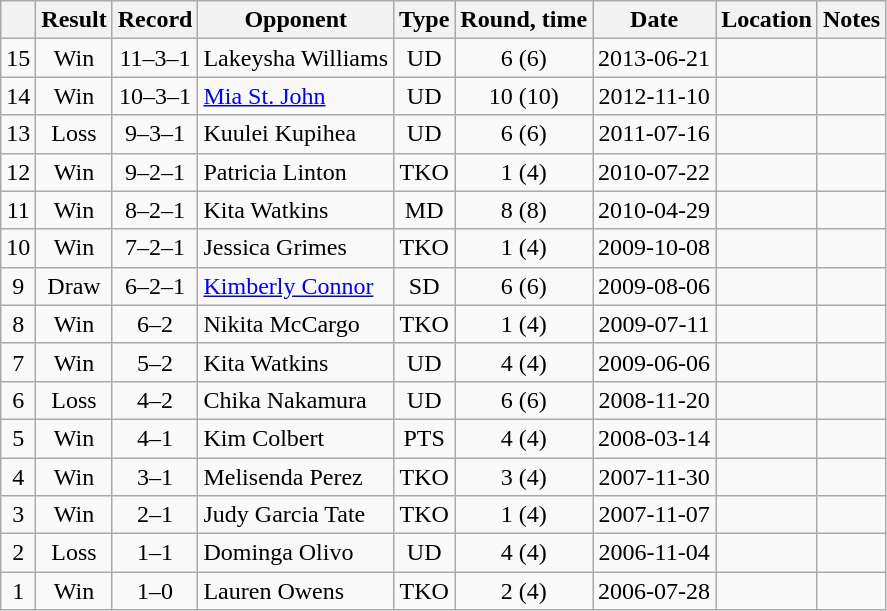<table class=wikitable style=text-align:center>
<tr>
<th></th>
<th>Result</th>
<th>Record</th>
<th>Opponent</th>
<th>Type</th>
<th>Round, time</th>
<th>Date</th>
<th>Location</th>
<th>Notes</th>
</tr>
<tr>
<td>15</td>
<td>Win</td>
<td>11–3–1</td>
<td align=left>Lakeysha Williams</td>
<td>UD</td>
<td>6 (6)</td>
<td>2013-06-21</td>
<td align=left></td>
<td align=left></td>
</tr>
<tr>
<td>14</td>
<td>Win</td>
<td>10–3–1</td>
<td align=left><a href='#'>Mia St. John</a></td>
<td>UD</td>
<td>10 (10)</td>
<td>2012-11-10</td>
<td align=left></td>
<td align=left></td>
</tr>
<tr>
<td>13</td>
<td>Loss</td>
<td>9–3–1</td>
<td align=left>Kuulei Kupihea</td>
<td>UD</td>
<td>6 (6)</td>
<td>2011-07-16</td>
<td align=left></td>
<td align=left></td>
</tr>
<tr>
<td>12</td>
<td>Win</td>
<td>9–2–1</td>
<td align=left>Patricia Linton</td>
<td>TKO</td>
<td>1 (4)</td>
<td>2010-07-22</td>
<td align=left></td>
<td align=left></td>
</tr>
<tr>
<td>11</td>
<td>Win</td>
<td>8–2–1</td>
<td align=left>Kita Watkins</td>
<td>MD</td>
<td>8 (8)</td>
<td>2010-04-29</td>
<td align=left></td>
<td align=left></td>
</tr>
<tr>
<td>10</td>
<td>Win</td>
<td>7–2–1</td>
<td align=left>Jessica Grimes</td>
<td>TKO</td>
<td>1 (4)</td>
<td>2009-10-08</td>
<td align=left></td>
<td align=left></td>
</tr>
<tr>
<td>9</td>
<td>Draw</td>
<td>6–2–1</td>
<td align=left><a href='#'>Kimberly Connor</a></td>
<td>SD</td>
<td>6 (6)</td>
<td>2009-08-06</td>
<td align=left></td>
<td align=left></td>
</tr>
<tr>
<td>8</td>
<td>Win</td>
<td>6–2</td>
<td align=left>Nikita McCargo</td>
<td>TKO</td>
<td>1 (4)</td>
<td>2009-07-11</td>
<td align=left></td>
<td align=left></td>
</tr>
<tr>
<td>7</td>
<td>Win</td>
<td>5–2</td>
<td align=left>Kita Watkins</td>
<td>UD</td>
<td>4 (4)</td>
<td>2009-06-06</td>
<td align=left></td>
<td align=left></td>
</tr>
<tr>
<td>6</td>
<td>Loss</td>
<td>4–2</td>
<td align=left>Chika Nakamura</td>
<td>UD</td>
<td>6 (6)</td>
<td>2008-11-20</td>
<td align=left></td>
<td align=left></td>
</tr>
<tr>
<td>5</td>
<td>Win</td>
<td>4–1</td>
<td align=left>Kim Colbert</td>
<td>PTS</td>
<td>4 (4)</td>
<td>2008-03-14</td>
<td align=left></td>
<td align=left></td>
</tr>
<tr>
<td>4</td>
<td>Win</td>
<td>3–1</td>
<td align=left>Melisenda Perez</td>
<td>TKO</td>
<td>3 (4)</td>
<td>2007-11-30</td>
<td align=left></td>
<td align=left></td>
</tr>
<tr>
<td>3</td>
<td>Win</td>
<td>2–1</td>
<td align=left>Judy Garcia Tate</td>
<td>TKO</td>
<td>1 (4)</td>
<td>2007-11-07</td>
<td align=left></td>
<td align=left></td>
</tr>
<tr>
<td>2</td>
<td>Loss</td>
<td>1–1</td>
<td align=left>Dominga Olivo</td>
<td>UD</td>
<td>4 (4)</td>
<td>2006-11-04</td>
<td align=left></td>
<td align=left></td>
</tr>
<tr>
<td>1</td>
<td>Win</td>
<td>1–0</td>
<td align=left>Lauren Owens</td>
<td>TKO</td>
<td>2 (4)</td>
<td>2006-07-28</td>
<td align=left></td>
<td align=left></td>
</tr>
</table>
